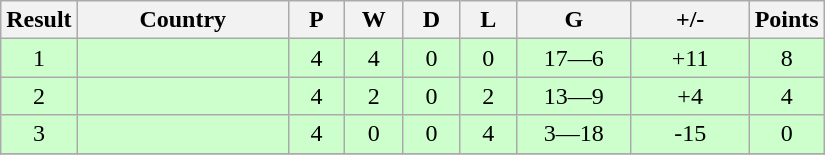<table class=wikitable style="text-align:center;" width="550">
<tr>
<th width=3%>Result</th>
<th width=30%>Сountry</th>
<th width=8%>P</th>
<th width=8%>W</th>
<th width=8%>D</th>
<th width=8%>L</th>
<th width=17%>G</th>
<th width=17%>+/-</th>
<th width=10%>Points</th>
</tr>
<tr style="background:#ccffcc;">
<td>1</td>
<td align="left"></td>
<td>4</td>
<td>4</td>
<td>0</td>
<td>0</td>
<td>17—6</td>
<td>+11</td>
<td>8</td>
</tr>
<tr style="background:#ccffcc;">
<td>2</td>
<td align="left"></td>
<td>4</td>
<td>2</td>
<td>0</td>
<td>2</td>
<td>13—9</td>
<td>+4</td>
<td>4</td>
</tr>
<tr style="background:#ccffcc;">
<td>3</td>
<td align="left"></td>
<td>4</td>
<td>0</td>
<td>0</td>
<td>4</td>
<td>3—18</td>
<td>-15</td>
<td>0</td>
</tr>
<tr>
</tr>
</table>
